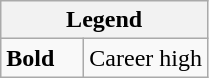<table class="wikitable">
<tr>
<th colspan="2">Legend</th>
</tr>
<tr>
<td style="width:3em;"><strong>Bold</strong></td>
<td>Career high</td>
</tr>
</table>
